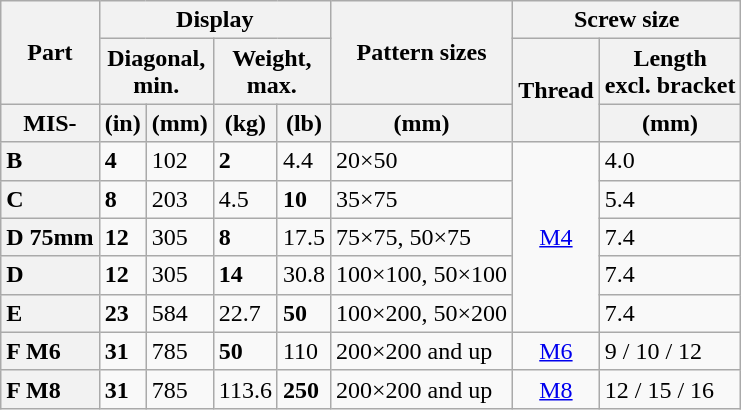<table class="wikitable">
<tr>
<th rowspan=2>Part</th>
<th colspan="4">Display</th>
<th rowspan=2>Pattern sizes</th>
<th colspan="2">Screw size</th>
</tr>
<tr>
<th colspan="2">Diagonal,<br> min.</th>
<th colspan="2">Weight,<br> max.</th>
<th rowspan=2>Thread</th>
<th>Length <br>excl. bracket</th>
</tr>
<tr>
<th>MIS-</th>
<th>(in)</th>
<th>(mm)</th>
<th>(kg)</th>
<th>(lb)</th>
<th>(mm)</th>
<th>(mm)</th>
</tr>
<tr>
<th style="text-align:left" scope="row">B</th>
<td><strong>4</strong></td>
<td>102</td>
<td><strong>2</strong></td>
<td>4.4</td>
<td>20×50</td>
<td rowspan="5" align="center"><a href='#'>M4</a></td>
<td>4.0</td>
</tr>
<tr>
<th style="text-align:left" scope="row">C</th>
<td><strong>8</strong></td>
<td>203</td>
<td>4.5</td>
<td><strong>10</strong></td>
<td>35×75</td>
<td>5.4</td>
</tr>
<tr>
<th style="text-align:left" scope="row">D 75mm</th>
<td><strong>12</strong></td>
<td>305</td>
<td><strong>8</strong></td>
<td>17.5</td>
<td>75×75, 50×75</td>
<td>7.4</td>
</tr>
<tr>
<th style="text-align:left" scope="row">D</th>
<td><strong>12</strong></td>
<td>305</td>
<td><strong>14</strong></td>
<td>30.8</td>
<td>100×100, 50×100</td>
<td>7.4</td>
</tr>
<tr>
<th style="text-align:left" scope="row">E</th>
<td><strong>23</strong></td>
<td>584</td>
<td>22.7</td>
<td><strong>50</strong></td>
<td>100×200, 50×200</td>
<td>7.4</td>
</tr>
<tr>
<th style="text-align:left" scope="row">F M6</th>
<td><strong>31</strong></td>
<td>785</td>
<td><strong>50</strong></td>
<td>110</td>
<td>200×200 and up</td>
<td align="center"><a href='#'>M6</a></td>
<td>9 / 10 / 12</td>
</tr>
<tr>
<th style="text-align:left" scope="row">F M8</th>
<td><strong>31</strong></td>
<td>785</td>
<td>113.6</td>
<td><strong>250</strong></td>
<td>200×200 and up</td>
<td align="center"><a href='#'>M8</a></td>
<td>12 / 15 / 16</td>
</tr>
</table>
